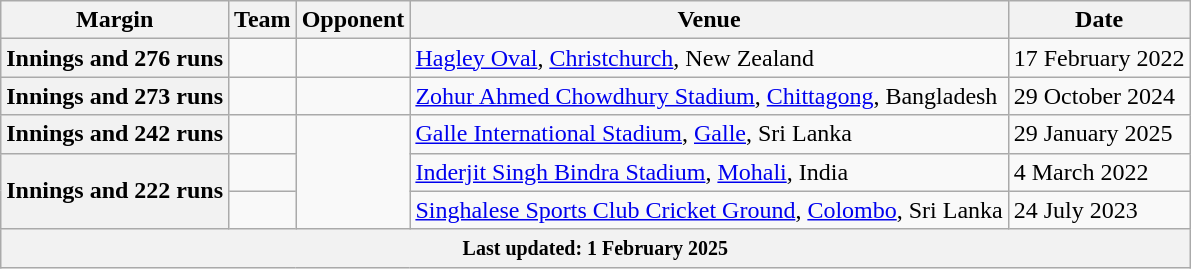<table class="wikitable sortable">
<tr>
<th>Margin</th>
<th>Team</th>
<th>Opponent</th>
<th>Venue</th>
<th>Date</th>
</tr>
<tr>
<th>Innings and 276 runs</th>
<td></td>
<td></td>
<td><a href='#'>Hagley Oval</a>, <a href='#'>Christchurch</a>, New Zealand</td>
<td>17 February 2022</td>
</tr>
<tr>
<th>Innings and 273 runs</th>
<td></td>
<td></td>
<td><a href='#'>Zohur Ahmed Chowdhury Stadium</a>, <a href='#'>Chittagong</a>, Bangladesh</td>
<td>29 October 2024</td>
</tr>
<tr>
<th>Innings and 242 runs</th>
<td></td>
<td rowspan=3></td>
<td><a href='#'>Galle International Stadium</a>, <a href='#'>Galle</a>, Sri Lanka</td>
<td>29 January 2025</td>
</tr>
<tr>
<th rowspan=2>Innings and 222 runs</th>
<td></td>
<td><a href='#'>Inderjit Singh Bindra Stadium</a>, <a href='#'>Mohali</a>, India</td>
<td>4 March 2022</td>
</tr>
<tr>
<td></td>
<td><a href='#'>Singhalese Sports Club Cricket Ground</a>, <a href='#'>Colombo</a>, Sri Lanka</td>
<td>24 July 2023</td>
</tr>
<tr>
<th colspan="6"><small>Last updated: 1 February 2025</small></th>
</tr>
</table>
